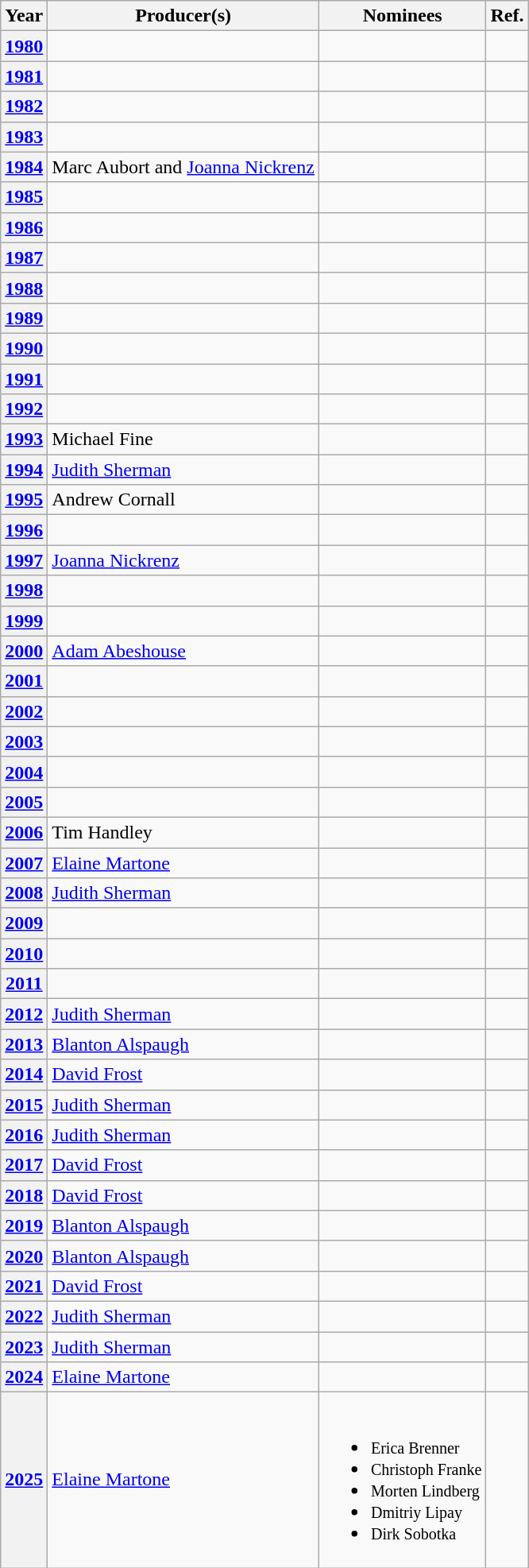<table class="wikitable sortable">
<tr>
<th bgcolor="#efefef">Year</th>
<th bgcolor="#efefef">Producer(s)</th>
<th bgcolor="#efefef" class=unsortable>Nominees</th>
<th bgcolor="#efefef" class=unsortable>Ref.</th>
</tr>
<tr>
<th scope="row"><a href='#'>1980</a></th>
<td></td>
<td></td>
<td align="center"></td>
</tr>
<tr>
<th scope="row"><a href='#'>1981</a></th>
<td></td>
<td></td>
<td align="center"></td>
</tr>
<tr>
<th scope="row"><a href='#'>1982</a></th>
<td></td>
<td></td>
<td align="center"></td>
</tr>
<tr>
<th scope="row"><a href='#'>1983</a></th>
<td></td>
<td></td>
<td align="center"></td>
</tr>
<tr>
<th scope="row"><a href='#'>1984</a></th>
<td>Marc Aubort and <a href='#'>Joanna Nickrenz</a></td>
<td></td>
<td align="center"></td>
</tr>
<tr>
<th scope="row"><a href='#'>1985</a></th>
<td></td>
<td></td>
<td align="center"></td>
</tr>
<tr>
<th scope="row"><a href='#'>1986</a></th>
<td></td>
<td></td>
<td align="center"></td>
</tr>
<tr>
<th scope="row"><a href='#'>1987</a></th>
<td></td>
<td></td>
<td align="center"></td>
</tr>
<tr>
<th scope="row"><a href='#'>1988</a></th>
<td></td>
<td></td>
<td align="center"></td>
</tr>
<tr>
<th scope="row"><a href='#'>1989</a></th>
<td></td>
<td></td>
<td align="center"></td>
</tr>
<tr>
<th scope="row"><a href='#'>1990</a></th>
<td></td>
<td></td>
<td align="center"></td>
</tr>
<tr>
<th scope="row"><a href='#'>1991</a></th>
<td></td>
<td></td>
<td align="center"></td>
</tr>
<tr>
<th scope="row"><a href='#'>1992</a></th>
<td></td>
<td></td>
<td align="center"></td>
</tr>
<tr>
<th scope="row"><a href='#'>1993</a></th>
<td>Michael Fine</td>
<td></td>
<td align="center"></td>
</tr>
<tr>
<th scope="row"><a href='#'>1994</a></th>
<td><a href='#'>Judith Sherman</a></td>
<td></td>
<td align="center"></td>
</tr>
<tr>
<th scope="row"><a href='#'>1995</a></th>
<td>Andrew Cornall</td>
<td></td>
<td align="center"></td>
</tr>
<tr>
<th scope="row"><a href='#'>1996</a></th>
<td></td>
<td></td>
<td align="center"></td>
</tr>
<tr>
<th scope="row"><a href='#'>1997</a></th>
<td><a href='#'>Joanna Nickrenz</a></td>
<td></td>
<td align="center"></td>
</tr>
<tr>
<th scope="row"><a href='#'>1998</a></th>
<td></td>
<td></td>
<td align="center"></td>
</tr>
<tr>
<th scope="row"><a href='#'>1999</a></th>
<td></td>
<td></td>
<td align="center"></td>
</tr>
<tr>
<th scope="row"><a href='#'>2000</a></th>
<td><a href='#'>Adam Abeshouse</a></td>
<td></td>
<td align="center"></td>
</tr>
<tr>
<th scope="row"><a href='#'>2001</a></th>
<td></td>
<td></td>
<td align="center"></td>
</tr>
<tr>
<th scope="row"><a href='#'>2002</a></th>
<td></td>
<td></td>
<td align="center"></td>
</tr>
<tr>
<th scope="row"><a href='#'>2003</a></th>
<td></td>
<td></td>
<td align="center"></td>
</tr>
<tr>
<th scope="row"><a href='#'>2004</a></th>
<td></td>
<td></td>
<td align="center"></td>
</tr>
<tr>
<th scope="row"><a href='#'>2005</a></th>
<td></td>
<td></td>
<td align="center"></td>
</tr>
<tr>
<th scope="row"><a href='#'>2006</a></th>
<td>Tim Handley</td>
<td></td>
<td align="center"></td>
</tr>
<tr>
<th scope="row"><a href='#'>2007</a></th>
<td><a href='#'>Elaine Martone</a></td>
<td></td>
<td align="center"></td>
</tr>
<tr>
<th scope="row"><a href='#'>2008</a></th>
<td><a href='#'>Judith Sherman</a></td>
<td></td>
<td align="center"></td>
</tr>
<tr>
<th scope="row"><a href='#'>2009</a></th>
<td></td>
<td></td>
<td align="center"></td>
</tr>
<tr>
<th scope="row"><a href='#'>2010</a></th>
<td></td>
<td></td>
<td align="center"></td>
</tr>
<tr>
<th scope="row"><a href='#'>2011</a></th>
<td></td>
<td></td>
<td align="center"></td>
</tr>
<tr>
<th scope="row"><a href='#'>2012</a></th>
<td><a href='#'>Judith Sherman</a></td>
<td></td>
<td align="center"></td>
</tr>
<tr>
<th scope="row"><a href='#'>2013</a></th>
<td><a href='#'>Blanton Alspaugh</a></td>
<td></td>
<td align="center"></td>
</tr>
<tr>
<th scope="row"><a href='#'>2014</a></th>
<td><a href='#'>David Frost</a></td>
<td></td>
<td align="center"></td>
</tr>
<tr>
<th scope="row"><a href='#'>2015</a></th>
<td><a href='#'>Judith Sherman</a></td>
<td></td>
<td align="center"></td>
</tr>
<tr>
<th scope="row"><a href='#'>2016</a></th>
<td><a href='#'>Judith Sherman</a></td>
<td></td>
<td align="center"></td>
</tr>
<tr>
<th scope="row"><a href='#'>2017</a></th>
<td><a href='#'>David Frost</a></td>
<td></td>
<td align="center"></td>
</tr>
<tr>
<th scope="row"><a href='#'>2018</a></th>
<td><a href='#'>David Frost</a></td>
<td></td>
<td align="center"></td>
</tr>
<tr>
<th scope="row"><a href='#'>2019</a></th>
<td><a href='#'>Blanton Alspaugh</a></td>
<td></td>
<td align="center"></td>
</tr>
<tr>
<th scope="row"><a href='#'>2020</a></th>
<td><a href='#'>Blanton Alspaugh</a></td>
<td></td>
<td align="center"></td>
</tr>
<tr>
<th scope="row"><a href='#'>2021</a></th>
<td><a href='#'>David Frost</a></td>
<td></td>
<td align="center"></td>
</tr>
<tr>
<th scope="row"><a href='#'>2022</a></th>
<td><a href='#'>Judith Sherman</a></td>
<td></td>
<td align="center"></td>
</tr>
<tr>
<th scope="row"><a href='#'>2023</a></th>
<td><a href='#'>Judith Sherman</a></td>
<td></td>
<td align="center"></td>
</tr>
<tr>
<th scope="row"><strong><a href='#'>2024</a></strong></th>
<td><a href='#'>Elaine Martone</a></td>
<td></td>
</tr>
<tr>
<th><a href='#'>2025</a></th>
<td><a href='#'>Elaine Martone</a></td>
<td><br><ul><li><small>Erica Brenner</small></li><li><small>Christoph Franke</small></li><li><small>Morten Lindberg</small></li><li><small>Dmitriy Lipay</small></li><li><small>Dirk Sobotka</small></li></ul></td>
<td></td>
</tr>
</table>
